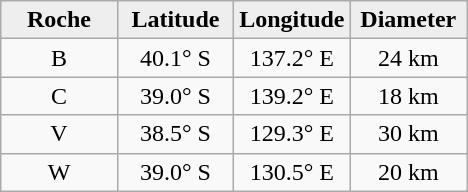<table class="wikitable">
<tr>
<th width="25%" style="background:#eeeeee;">Roche</th>
<th width="25%" style="background:#eeeeee;">Latitude</th>
<th width="25%" style="background:#eeeeee;">Longitude</th>
<th width="25%" style="background:#eeeeee;">Diameter</th>
</tr>
<tr>
<td align="center">B</td>
<td align="center">40.1° S</td>
<td align="center">137.2° E</td>
<td align="center">24 km</td>
</tr>
<tr>
<td align="center">C</td>
<td align="center">39.0° S</td>
<td align="center">139.2° E</td>
<td align="center">18 km</td>
</tr>
<tr>
<td align="center">V</td>
<td align="center">38.5° S</td>
<td align="center">129.3° E</td>
<td align="center">30 km</td>
</tr>
<tr>
<td align="center">W</td>
<td align="center">39.0° S</td>
<td align="center">130.5° E</td>
<td align="center">20 km</td>
</tr>
</table>
